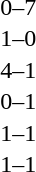<table cellspacing=1 width=70%>
<tr>
<th width=25%></th>
<th width=30%></th>
<th width=15%></th>
<th width=30%></th>
</tr>
<tr>
<td></td>
<td align=right></td>
<td align=center>0–7</td>
<td></td>
</tr>
<tr>
<td></td>
<td align=right></td>
<td align=center>1–0</td>
<td></td>
</tr>
<tr>
<td></td>
<td align=right></td>
<td align=center>4–1</td>
<td></td>
</tr>
<tr>
<td></td>
<td align=right></td>
<td align=center>0–1</td>
<td></td>
</tr>
<tr>
<td></td>
<td align=right></td>
<td align=center>1–1</td>
<td></td>
</tr>
<tr>
<td></td>
<td align=right></td>
<td align=center>1–1</td>
<td></td>
</tr>
</table>
